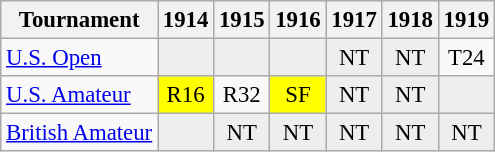<table class="wikitable" style="font-size:95%;text-align:center;">
<tr>
<th>Tournament</th>
<th>1914</th>
<th>1915</th>
<th>1916</th>
<th>1917</th>
<th>1918</th>
<th>1919</th>
</tr>
<tr>
<td align=left><a href='#'>U.S. Open</a></td>
<td style="background:#eeeeee;"></td>
<td style="background:#eeeeee;"></td>
<td style="background:#eeeeee;"></td>
<td style="background:#eeeeee;">NT</td>
<td style="background:#eeeeee;">NT</td>
<td>T24</td>
</tr>
<tr>
<td align=left><a href='#'>U.S. Amateur</a></td>
<td align="center" style="background:yellow;">R16</td>
<td>R32</td>
<td align="center" style="background:yellow;">SF</td>
<td style="background:#eeeeee;">NT</td>
<td style="background:#eeeeee;">NT</td>
<td style="background:#eeeeee;"></td>
</tr>
<tr>
<td align=left><a href='#'>British Amateur</a></td>
<td style="background:#eeeeee;"></td>
<td style="background:#eeeeee;">NT</td>
<td style="background:#eeeeee;">NT</td>
<td style="background:#eeeeee;">NT</td>
<td style="background:#eeeeee;">NT</td>
<td style="background:#eeeeee;">NT</td>
</tr>
</table>
